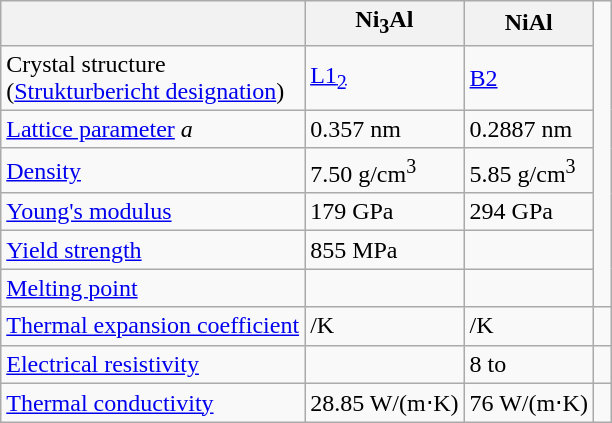<table class="wikitable">
<tr>
<th> </th>
<th>Ni<sub>3</sub>Al</th>
<th>NiAl</th>
</tr>
<tr>
<td>Crystal structure<br>(<a href='#'>Strukturbericht designation</a>)</td>
<td><a href='#'>L1<sub>2</sub></a></td>
<td><a href='#'>B2</a></td>
</tr>
<tr>
<td><a href='#'>Lattice parameter</a> <em>a</em></td>
<td>0.357 nm</td>
<td>0.2887 nm</td>
</tr>
<tr>
<td><a href='#'>Density</a></td>
<td>7.50 g/cm<sup>3</sup></td>
<td>5.85 g/cm<sup>3</sup></td>
</tr>
<tr>
<td><a href='#'>Young's modulus</a></td>
<td>179 GPa</td>
<td>294 GPa</td>
</tr>
<tr>
<td><a href='#'>Yield strength</a></td>
<td>855 MPa</td>
<td> </td>
</tr>
<tr>
<td><a href='#'>Melting point</a></td>
<td></td>
<td></td>
</tr>
<tr>
<td><a href='#'>Thermal expansion coefficient</a></td>
<td>/K</td>
<td>/K</td>
<td> </td>
</tr>
<tr>
<td><a href='#'>Electrical resistivity</a></td>
<td></td>
<td>8 to </td>
<td> </td>
</tr>
<tr>
<td><a href='#'>Thermal conductivity</a></td>
<td>28.85 W/(m⋅K)</td>
<td>76 W/(m⋅K)</td>
</tr>
</table>
